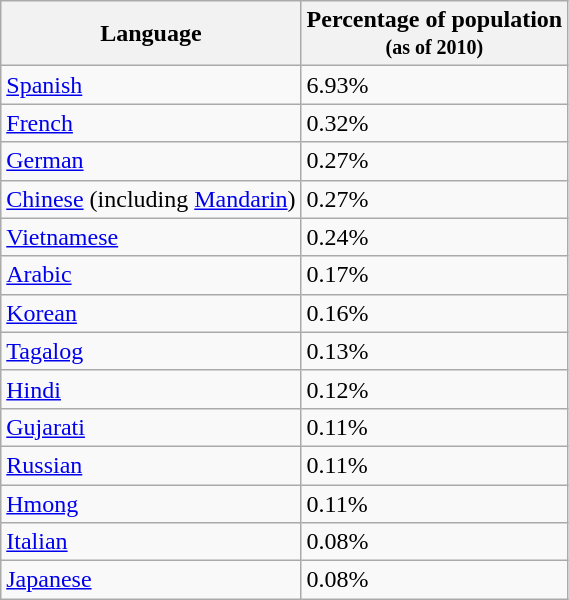<table class="wikitable sortable" style="margin-left:1em; float:center">
<tr>
<th>Language</th>
<th>Percentage of population<br><small>(as of 2010)</small></th>
</tr>
<tr>
<td><a href='#'>Spanish</a></td>
<td>6.93%</td>
</tr>
<tr>
<td><a href='#'>French</a></td>
<td>0.32%</td>
</tr>
<tr>
<td><a href='#'>German</a></td>
<td>0.27%</td>
</tr>
<tr>
<td><a href='#'>Chinese</a> (including <a href='#'>Mandarin</a>)</td>
<td>0.27%</td>
</tr>
<tr>
<td><a href='#'>Vietnamese</a></td>
<td>0.24%</td>
</tr>
<tr>
<td><a href='#'>Arabic</a></td>
<td>0.17%</td>
</tr>
<tr>
<td><a href='#'>Korean</a></td>
<td>0.16%</td>
</tr>
<tr>
<td><a href='#'>Tagalog</a></td>
<td>0.13%</td>
</tr>
<tr>
<td><a href='#'>Hindi</a></td>
<td>0.12%</td>
</tr>
<tr>
<td><a href='#'>Gujarati</a></td>
<td>0.11%</td>
</tr>
<tr>
<td><a href='#'>Russian</a></td>
<td>0.11%</td>
</tr>
<tr>
<td><a href='#'>Hmong</a></td>
<td>0.11%</td>
</tr>
<tr>
<td><a href='#'>Italian</a></td>
<td>0.08%</td>
</tr>
<tr>
<td><a href='#'>Japanese</a></td>
<td>0.08%</td>
</tr>
</table>
